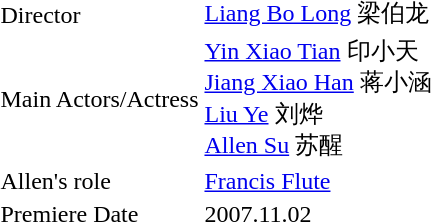<table>
<tr>
<td>Director</td>
<td><a href='#'>Liang Bo Long</a> 梁伯龙</td>
</tr>
<tr>
<td>Main Actors/Actress</td>
<td><a href='#'>Yin Xiao Tian</a> 印小天 <br> <a href='#'>Jiang Xiao Han</a> 蒋小涵 <br> <a href='#'>Liu Ye</a> 刘烨 <br> <a href='#'>Allen Su</a> 苏醒</td>
</tr>
<tr>
<td>Allen's role</td>
<td><a href='#'>Francis Flute</a></td>
</tr>
<tr>
<td>Premiere Date</td>
<td>2007.11.02</td>
</tr>
</table>
